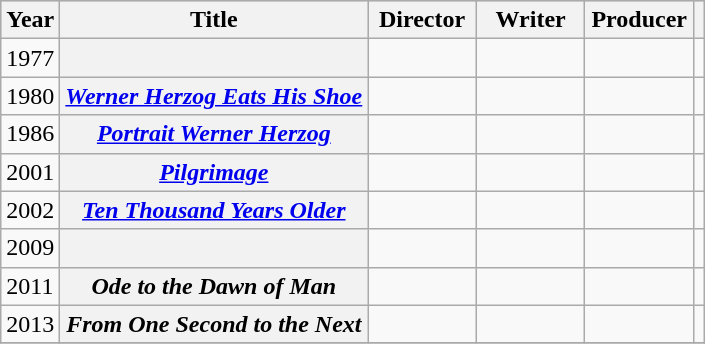<table class="wikitable plainrowheaders">
<tr style="background:#ccc; text-align:center;">
<th scope="col">Year</th>
<th scope="col">Title</th>
<th scope="col" width=65>Director</th>
<th scope="col" width=65>Writer</th>
<th scope="col" width=65>Producer</th>
<th scope="col"></th>
</tr>
<tr>
<td>1977</td>
<th scope=row></th>
<td></td>
<td></td>
<td></td>
<td style="text-align:center;"></td>
</tr>
<tr>
<td>1980</td>
<th scope=row><em><a href='#'>Werner Herzog Eats His Shoe</a></em></th>
<td></td>
<td></td>
<td></td>
<td style="text-align:center;"></td>
</tr>
<tr>
<td>1986</td>
<th scope=row><em><a href='#'>Portrait Werner Herzog</a></em></th>
<td></td>
<td></td>
<td></td>
<td style="text-align:center;"></td>
</tr>
<tr>
<td>2001</td>
<th scope=row><em><a href='#'>Pilgrimage</a></em></th>
<td></td>
<td></td>
<td></td>
<td style="text-align:center;"></td>
</tr>
<tr>
<td>2002</td>
<th scope=row><em><a href='#'>Ten Thousand Years Older</a></em></th>
<td></td>
<td></td>
<td></td>
<td style="text-align:center;"></td>
</tr>
<tr>
<td>2009</td>
<th scope=row></th>
<td></td>
<td></td>
<td></td>
<td style="text-align:center;"></td>
</tr>
<tr>
<td>2011</td>
<th scope=row><em>Ode to the Dawn of Man</em></th>
<td></td>
<td></td>
<td></td>
<td style="text-align:center;"></td>
</tr>
<tr>
<td>2013</td>
<th scope=row><em>From One Second to the Next</em></th>
<td></td>
<td></td>
<td></td>
<td style="text-align:center;"></td>
</tr>
<tr>
</tr>
</table>
